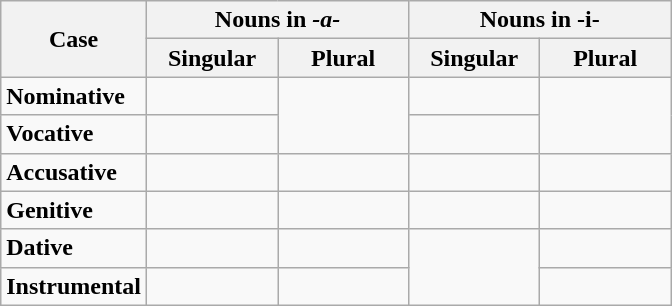<table class="wikitable">
<tr>
<th rowspan="2">Case</th>
<th style="text-align:center;" colspan="2"><strong>Nouns in <em>-a-<strong><em></th>
<th style="text-align:center;" colspan="2"></strong>Nouns in </em>-i-</em></strong></th>
</tr>
<tr>
<th style="width:80px;"><strong>Singular</strong></th>
<th style="width:80px;"><strong>Plural</strong></th>
<th style="width:80px;"><strong>Singular</strong></th>
<th style="width:80px;"><strong>Plural</strong></th>
</tr>
<tr>
<td><strong>Nominative</strong></td>
<td></td>
<td rowspan="2"></td>
<td></td>
<td rowspan="2"></td>
</tr>
<tr>
<td><strong>Vocative</strong></td>
<td></td>
<td></td>
</tr>
<tr>
<td><strong>Accusative</strong></td>
<td></td>
<td></td>
<td></td>
<td></td>
</tr>
<tr>
<td><strong>Genitive</strong></td>
<td></td>
<td></td>
<td></td>
<td></td>
</tr>
<tr>
<td><strong>Dative</strong></td>
<td></td>
<td></td>
<td rowspan="2"></td>
<td></td>
</tr>
<tr>
<td><strong>Instrumental</strong></td>
<td></td>
<td></td>
<td></td>
</tr>
</table>
